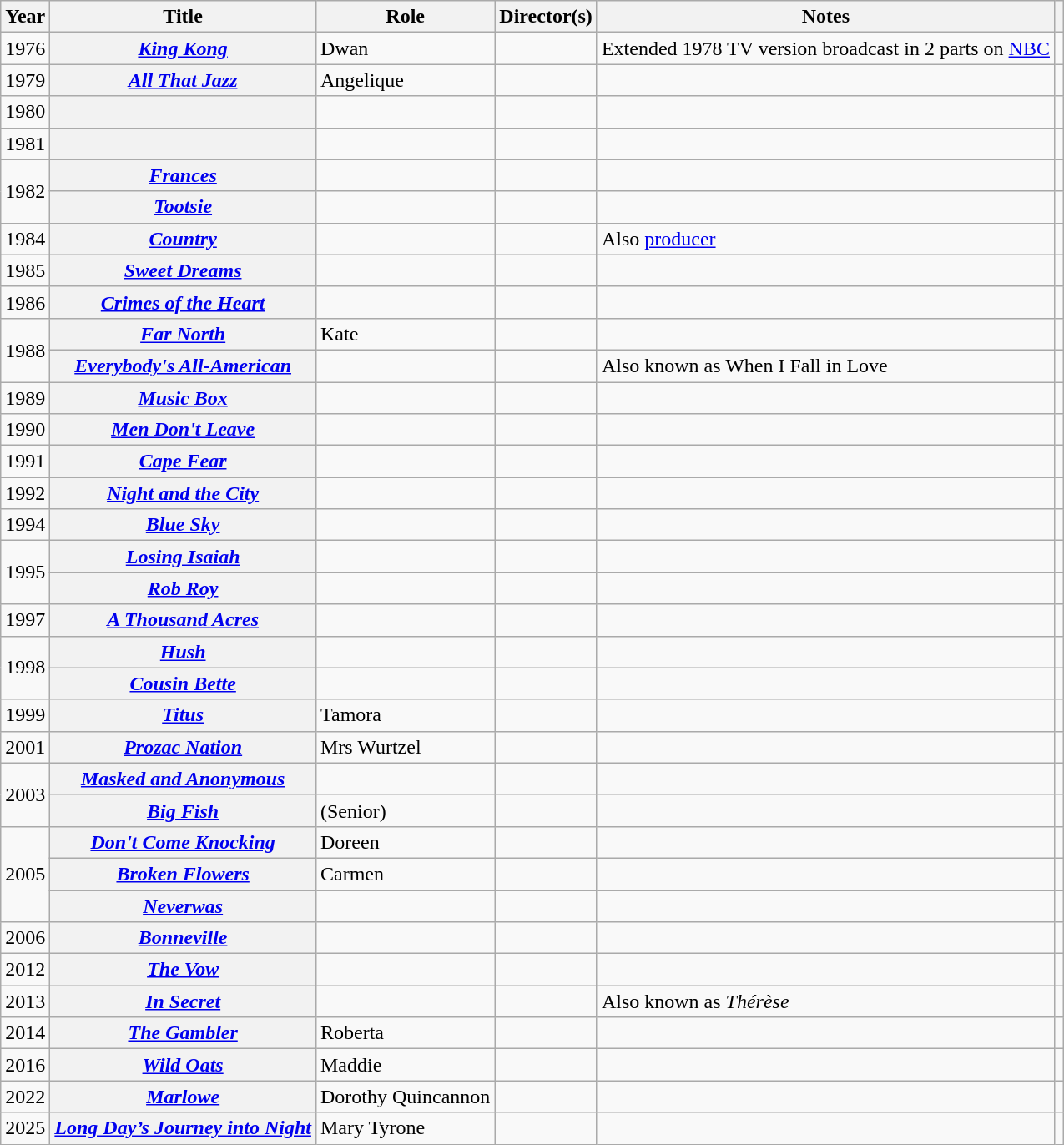<table class="wikitable plainrowheaders sortable">
<tr>
<th scope="col">Year</th>
<th scope="col">Title</th>
<th scope="col">Role</th>
<th scope="col">Director(s)</th>
<th scope="col" class="unsortable">Notes</th>
<th scope=col class="unsortable"></th>
</tr>
<tr>
<td>1976</td>
<th scope="row"><em><a href='#'>King Kong</a></em></th>
<td>Dwan</td>
<td></td>
<td>Extended 1978 TV version broadcast in 2 parts on <a href='#'>NBC</a></td>
<td style="text-align: center;"></td>
</tr>
<tr>
<td>1979</td>
<th scope="row"><em><a href='#'>All That Jazz</a></em></th>
<td>Angelique</td>
<td></td>
<td></td>
<td style="text-align: center;"></td>
</tr>
<tr>
<td>1980</td>
<th scope="row"><em></em></th>
<td></td>
<td></td>
<td></td>
<td style="text-align: center;"></td>
</tr>
<tr>
<td>1981</td>
<th scope="row"><em></em></th>
<td></td>
<td></td>
<td></td>
<td style="text-align: center;"></td>
</tr>
<tr>
<td rowspan="2">1982</td>
<th scope="row"><em><a href='#'>Frances</a></em></th>
<td></td>
<td></td>
<td></td>
<td style="text-align: center;"></td>
</tr>
<tr>
<th scope="row"><em><a href='#'>Tootsie</a></em></th>
<td></td>
<td></td>
<td></td>
<td style="text-align: center;"></td>
</tr>
<tr>
<td>1984</td>
<th scope="row"><em><a href='#'>Country</a></em></th>
<td></td>
<td></td>
<td>Also <a href='#'>producer</a></td>
<td style="text-align: center;"></td>
</tr>
<tr>
<td>1985</td>
<th scope="row"><em><a href='#'>Sweet Dreams</a></em></th>
<td></td>
<td></td>
<td></td>
<td style="text-align: center;"></td>
</tr>
<tr>
<td>1986</td>
<th scope="row"><em><a href='#'>Crimes of the Heart</a></em></th>
<td></td>
<td></td>
<td></td>
<td style="text-align: center;"></td>
</tr>
<tr>
<td rowspan="2">1988</td>
<th scope="row"><em><a href='#'>Far North</a></em></th>
<td>Kate</td>
<td></td>
<td></td>
<td style="text-align: center;"></td>
</tr>
<tr>
<th scope="row"><em><a href='#'>Everybody's All-American</a></em></th>
<td></td>
<td></td>
<td>Also known as When I Fall in Love</td>
<td style="text-align: center;"></td>
</tr>
<tr>
<td>1989</td>
<th scope="row"><em><a href='#'>Music Box</a></em></th>
<td></td>
<td></td>
<td></td>
<td style="text-align: center;"></td>
</tr>
<tr>
<td>1990</td>
<th scope="row"><em><a href='#'>Men Don't Leave</a></em></th>
<td></td>
<td></td>
<td></td>
<td style="text-align: center;"></td>
</tr>
<tr>
<td>1991</td>
<th scope="row"><em><a href='#'>Cape Fear</a></em></th>
<td></td>
<td></td>
<td></td>
<td style="text-align: center;"></td>
</tr>
<tr>
<td>1992</td>
<th scope="row"><em><a href='#'>Night and the City</a></em></th>
<td></td>
<td></td>
<td></td>
<td style="text-align: center;"></td>
</tr>
<tr>
<td>1994</td>
<th scope="row"><em><a href='#'>Blue Sky</a></em></th>
<td></td>
<td></td>
<td></td>
<td style="text-align: center;"></td>
</tr>
<tr>
<td rowspan="2">1995</td>
<th scope="row"><em><a href='#'>Losing Isaiah</a></em></th>
<td></td>
<td></td>
<td></td>
<td style="text-align: center;"></td>
</tr>
<tr>
<th scope="row"><em><a href='#'>Rob Roy</a></em></th>
<td></td>
<td></td>
<td></td>
<td style="text-align: center;"></td>
</tr>
<tr>
<td>1997</td>
<th scope="row"><em><a href='#'>A Thousand Acres</a></em></th>
<td></td>
<td></td>
<td></td>
<td style="text-align: center;"></td>
</tr>
<tr>
<td rowspan="2">1998</td>
<th scope="row"><em><a href='#'>Hush</a></em></th>
<td></td>
<td></td>
<td></td>
<td style="text-align: center;"></td>
</tr>
<tr>
<th scope="row"><em><a href='#'>Cousin Bette</a></em></th>
<td></td>
<td></td>
<td></td>
<td style="text-align: center;"></td>
</tr>
<tr>
<td>1999</td>
<th scope="row"><em><a href='#'>Titus</a></em></th>
<td>Tamora</td>
<td></td>
<td></td>
<td style="text-align: center;"></td>
</tr>
<tr>
<td>2001</td>
<th scope="row"><em><a href='#'>Prozac Nation</a></em></th>
<td>Mrs Wurtzel</td>
<td></td>
<td></td>
<td style="text-align: center;"></td>
</tr>
<tr>
<td rowspan="2">2003</td>
<th scope="row"><em><a href='#'>Masked and Anonymous</a></em></th>
<td></td>
<td></td>
<td></td>
<td style="text-align: center;"></td>
</tr>
<tr>
<th scope="row"><em><a href='#'>Big Fish</a></em></th>
<td> (Senior)</td>
<td></td>
<td></td>
<td style="text-align: center;"></td>
</tr>
<tr>
<td rowspan="3">2005</td>
<th scope="row"><em><a href='#'>Don't Come Knocking</a></em></th>
<td>Doreen</td>
<td></td>
<td></td>
<td style="text-align: center;"></td>
</tr>
<tr>
<th scope="row"><em><a href='#'>Broken Flowers</a></em></th>
<td>Carmen</td>
<td></td>
<td></td>
<td style="text-align: center;"></td>
</tr>
<tr>
<th scope="row"><em><a href='#'>Neverwas</a></em></th>
<td></td>
<td></td>
<td></td>
<td style="text-align: center;"></td>
</tr>
<tr>
<td>2006</td>
<th scope="row"><em><a href='#'>Bonneville</a></em></th>
<td></td>
<td></td>
<td></td>
<td style="text-align: center;"></td>
</tr>
<tr>
<td>2012</td>
<th scope="row"><em><a href='#'>The Vow</a></em></th>
<td></td>
<td></td>
<td></td>
<td style="text-align: center;"></td>
</tr>
<tr>
<td>2013</td>
<th scope="row"><em><a href='#'>In Secret</a></em></th>
<td></td>
<td></td>
<td>Also known as <em>Thérèse</em></td>
<td style="text-align: center;"></td>
</tr>
<tr>
<td>2014</td>
<th scope="row"><em><a href='#'>The Gambler</a></em></th>
<td>Roberta</td>
<td></td>
<td></td>
<td style="text-align: center;"></td>
</tr>
<tr>
<td>2016</td>
<th scope="row"><em><a href='#'>Wild Oats</a></em></th>
<td>Maddie</td>
<td></td>
<td></td>
<td style="text-align: center;"></td>
</tr>
<tr>
<td>2022</td>
<th scope="row"><em><a href='#'>Marlowe</a></em></th>
<td>Dorothy Quincannon</td>
<td></td>
<td></td>
<td style="text-align: center;"></td>
</tr>
<tr>
<td>2025</td>
<th scope="row"><em><a href='#'>Long Day’s Journey into Night</a></em></th>
<td>Mary Tyrone</td>
<td></td>
<td></td>
<td style="text-align: center;"></td>
</tr>
</table>
